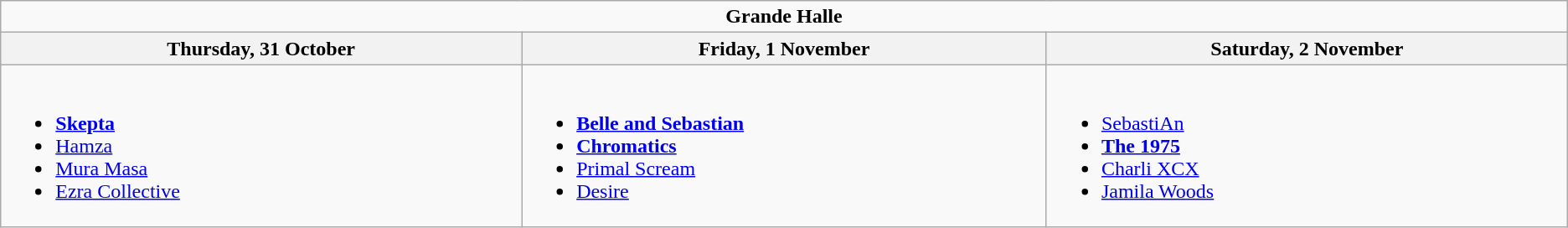<table class="wikitable">
<tr>
<td colspan="3" align="center"><strong>Grande Halle</strong></td>
</tr>
<tr>
<th width="500">Thursday, 31 October</th>
<th width="500">Friday, 1 November</th>
<th width="500">Saturday, 2 November</th>
</tr>
<tr valign="top">
<td><br><ul><li><strong><a href='#'>Skepta</a></strong></li><li><a href='#'>Hamza</a></li><li><a href='#'>Mura Masa</a></li><li><a href='#'>Ezra Collective</a></li></ul></td>
<td><br><ul><li><strong><a href='#'>Belle and Sebastian</a></strong></li><li><strong><a href='#'>Chromatics</a></strong></li><li><a href='#'>Primal Scream</a></li><li><a href='#'>Desire</a></li></ul></td>
<td><br><ul><li><a href='#'>SebastiAn</a></li><li><strong><a href='#'>The 1975</a></strong></li><li><a href='#'>Charli XCX</a></li><li><a href='#'>Jamila Woods</a></li></ul></td>
</tr>
</table>
